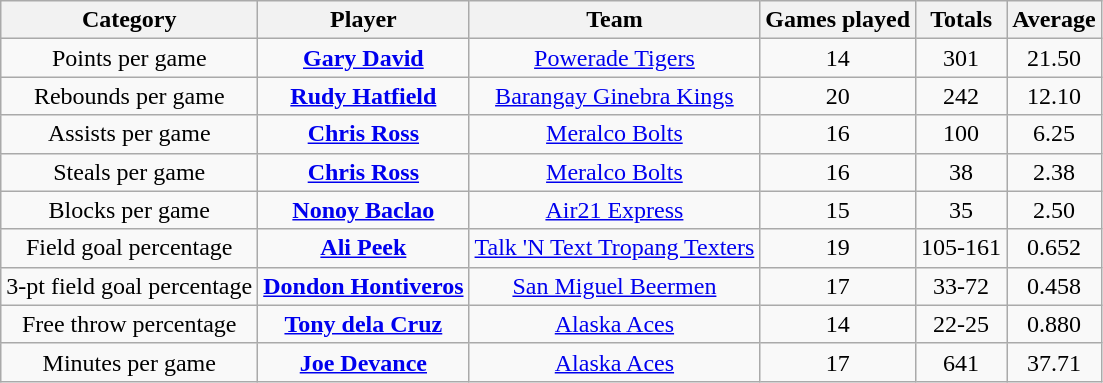<table class="wikitable" style="text-align:center">
<tr>
<th>Category</th>
<th>Player</th>
<th>Team</th>
<th>Games played</th>
<th>Totals</th>
<th>Average</th>
</tr>
<tr>
<td>Points per game</td>
<td><strong><a href='#'>Gary David</a></strong></td>
<td><a href='#'>Powerade Tigers</a></td>
<td>14</td>
<td>301</td>
<td>21.50</td>
</tr>
<tr>
<td>Rebounds per game</td>
<td><strong><a href='#'>Rudy Hatfield</a></strong></td>
<td><a href='#'>Barangay Ginebra Kings</a></td>
<td>20</td>
<td>242</td>
<td>12.10</td>
</tr>
<tr>
<td>Assists per game</td>
<td><strong><a href='#'>Chris Ross</a></strong></td>
<td><a href='#'>Meralco Bolts</a></td>
<td>16</td>
<td>100</td>
<td>6.25</td>
</tr>
<tr>
<td>Steals per game</td>
<td><strong><a href='#'>Chris Ross</a></strong></td>
<td><a href='#'>Meralco Bolts</a></td>
<td>16</td>
<td>38</td>
<td>2.38</td>
</tr>
<tr>
<td>Blocks per game</td>
<td><strong><a href='#'>Nonoy Baclao</a></strong></td>
<td><a href='#'>Air21 Express</a></td>
<td>15</td>
<td>35</td>
<td>2.50</td>
</tr>
<tr>
<td>Field goal percentage</td>
<td><strong><a href='#'>Ali Peek</a></strong></td>
<td><a href='#'>Talk 'N Text Tropang Texters</a></td>
<td>19</td>
<td>105-161</td>
<td>0.652</td>
</tr>
<tr>
<td>3-pt field goal percentage</td>
<td><strong><a href='#'>Dondon Hontiveros</a></strong></td>
<td><a href='#'>San Miguel Beermen</a></td>
<td>17</td>
<td>33-72</td>
<td>0.458</td>
</tr>
<tr>
<td>Free throw percentage</td>
<td><strong><a href='#'>Tony dela Cruz</a></strong></td>
<td><a href='#'>Alaska Aces</a></td>
<td>14</td>
<td>22-25</td>
<td>0.880</td>
</tr>
<tr>
<td>Minutes per game</td>
<td><strong><a href='#'>Joe Devance</a></strong></td>
<td><a href='#'>Alaska Aces</a></td>
<td>17</td>
<td>641</td>
<td>37.71</td>
</tr>
</table>
